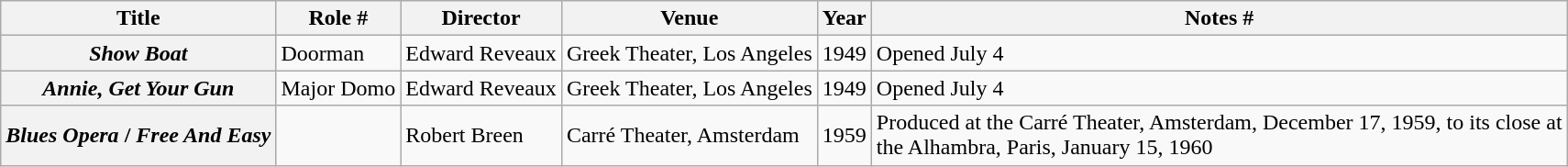<table class="wikitable plainrowheaders sortable">
<tr>
<th scope="col">Title</th>
<th scope="col" class="unsortable">Role #</th>
<th scope="col">Director</th>
<th scope="col">Venue</th>
<th scope="col">Year</th>
<th scope="col" class="unsortable">Notes #</th>
</tr>
<tr>
<th scope="row"><em>Show Boat</em></th>
<td>Doorman</td>
<td>Edward Reveaux</td>
<td>Greek Theater, Los Angeles</td>
<td>1949</td>
<td>Opened July 4</td>
</tr>
<tr>
<th scope="row"><em>Annie, Get Your Gun</em></th>
<td>Major Domo</td>
<td>Edward Reveaux</td>
<td>Greek Theater, Los Angeles</td>
<td>1949</td>
<td>Opened July 4</td>
</tr>
<tr>
<th scope="row"><em>Blues Opera</em> / <em>Free And Easy</em></th>
<td></td>
<td>Robert Breen</td>
<td>Carré Theater, Amsterdam</td>
<td>1959</td>
<td>Produced at the Carré Theater, Amsterdam, December 17, 1959, to its close at<br>the Alhambra, Paris, January 15, 1960<br></td>
</tr>
</table>
